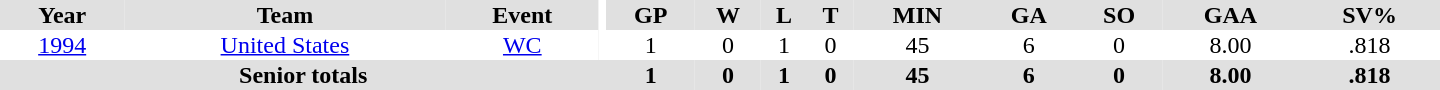<table border="0" cellpadding="1" cellspacing="0" ID="Table3" style="text-align:center; width:60em">
<tr ALIGN="center" bgcolor="#e0e0e0">
<th>Year</th>
<th>Team</th>
<th>Event</th>
<th rowspan="99" bgcolor="#ffffff"></th>
<th>GP</th>
<th>W</th>
<th>L</th>
<th>T</th>
<th>MIN</th>
<th>GA</th>
<th>SO</th>
<th>GAA</th>
<th>SV%</th>
</tr>
<tr>
<td><a href='#'>1994</a></td>
<td><a href='#'>United States</a></td>
<td><a href='#'>WC</a></td>
<td>1</td>
<td>0</td>
<td>1</td>
<td>0</td>
<td>45</td>
<td>6</td>
<td>0</td>
<td>8.00</td>
<td>.818</td>
</tr>
<tr bgcolor="#e0e0e0">
<th colspan=4>Senior totals</th>
<th>1</th>
<th>0</th>
<th>1</th>
<th>0</th>
<th>45</th>
<th>6</th>
<th>0</th>
<th>8.00</th>
<th>.818</th>
</tr>
</table>
